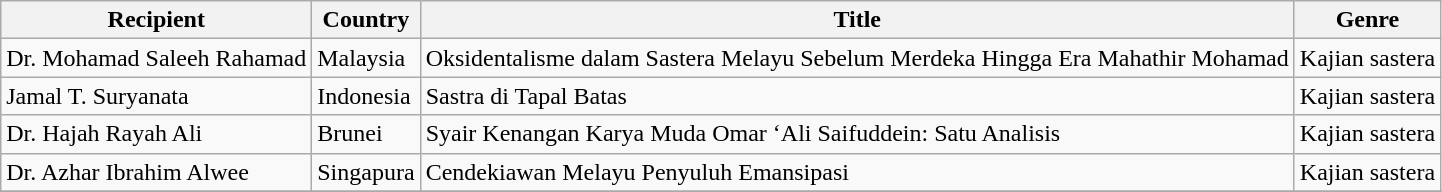<table class="wikitable" style="text-align:left">
<tr>
<th>Recipient</th>
<th>Country</th>
<th>Title</th>
<th>Genre</th>
</tr>
<tr>
<td>Dr. Mohamad Saleeh Rahamad</td>
<td>Malaysia</td>
<td>Oksidentalisme dalam Sastera Melayu Sebelum Merdeka Hingga Era Mahathir Mohamad</td>
<td>Kajian sastera</td>
</tr>
<tr>
<td>Jamal T. Suryanata</td>
<td>Indonesia</td>
<td>Sastra di Tapal Batas</td>
<td>Kajian sastera</td>
</tr>
<tr>
<td>Dr. Hajah Rayah Ali</td>
<td>Brunei</td>
<td>Syair Kenangan Karya Muda Omar ‘Ali Saifuddein: Satu Analisis</td>
<td>Kajian sastera</td>
</tr>
<tr>
<td>Dr. Azhar Ibrahim Alwee</td>
<td>Singapura</td>
<td>Cendekiawan Melayu Penyuluh Emansipasi</td>
<td>Kajian sastera</td>
</tr>
<tr>
</tr>
</table>
